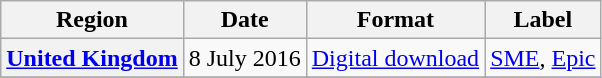<table class="wikitable plainrowheaders">
<tr>
<th scope="col">Region</th>
<th scope="col">Date</th>
<th scope="col">Format</th>
<th scope="col">Label</th>
</tr>
<tr>
<th scope="row"><a href='#'>United Kingdom</a></th>
<td>8 July 2016</td>
<td><a href='#'>Digital download</a></td>
<td><a href='#'>SME</a>, <a href='#'>Epic</a></td>
</tr>
<tr>
</tr>
</table>
